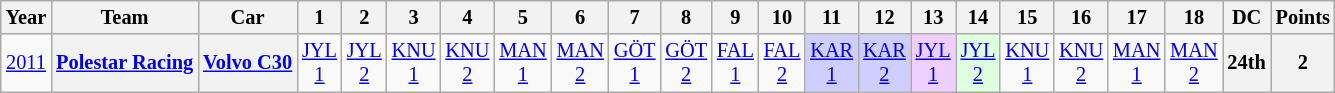<table class="wikitable" style="text-align:center; font-size:85%">
<tr>
<th>Year</th>
<th>Team</th>
<th>Car</th>
<th>1</th>
<th>2</th>
<th>3</th>
<th>4</th>
<th>5</th>
<th>6</th>
<th>7</th>
<th>8</th>
<th>9</th>
<th>10</th>
<th>11</th>
<th>12</th>
<th>13</th>
<th>14</th>
<th>15</th>
<th>16</th>
<th>17</th>
<th>18</th>
<th>DC</th>
<th>Points</th>
</tr>
<tr>
<td><a href='#'>2011</a></td>
<th nowrap><a href='#'>Polestar Racing</a></th>
<th nowrap><a href='#'>Volvo C30</a></th>
<td><a href='#'>JYL<br>1</a></td>
<td><a href='#'>JYL<br>2</a></td>
<td><a href='#'>KNU<br>1</a></td>
<td><a href='#'>KNU<br>2</a></td>
<td><a href='#'>MAN<br>1</a></td>
<td><a href='#'>MAN<br>2</a></td>
<td><a href='#'>GÖT<br>1</a></td>
<td><a href='#'>GÖT<br>2</a></td>
<td><a href='#'>FAL<br>1</a></td>
<td><a href='#'>FAL<br>2</a></td>
<td style="background:#CFCFFF;"><a href='#'>KAR<br>1</a><br></td>
<td style="background:#CFCFFF;"><a href='#'>KAR<br>2</a><br></td>
<td style="background:#EFCFFF;"><a href='#'>JYL<br>1</a><br></td>
<td style="background:#DFFFDF;"><a href='#'>JYL<br>2</a><br></td>
<td><a href='#'>KNU<br>1</a></td>
<td><a href='#'>KNU<br>2</a></td>
<td><a href='#'>MAN<br>1</a></td>
<td><a href='#'>MAN<br>2</a></td>
<th>24th</th>
<th>2</th>
</tr>
</table>
